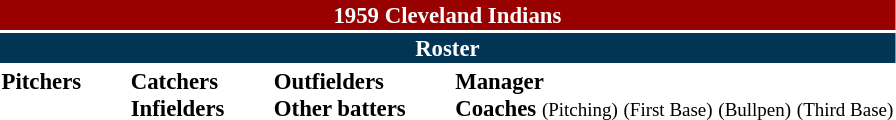<table class="toccolours" style="font-size: 95%;">
<tr>
<th colspan="10" style="background-color: #990000; color: white; text-align: center;">1959 Cleveland Indians</th>
</tr>
<tr>
<td colspan="10" style="background-color: #023456; color: white; text-align: center;"><strong>Roster</strong></td>
</tr>
<tr>
<td valign="top"><strong>Pitchers</strong><br>














</td>
<td width="25px"></td>
<td valign="top"><strong>Catchers</strong><br>



<strong>Infielders</strong>











</td>
<td width="25px"></td>
<td valign="top"><strong>Outfielders</strong><br>






<strong>Other batters</strong>

</td>
<td width="25px"></td>
<td valign="top"><strong>Manager</strong><br>
<strong>Coaches</strong>
 <small>(Pitching)</small>
 <small>(First Base)</small>

 <small>(Bullpen)</small>
 <small>(Third Base)</small></td>
</tr>
</table>
